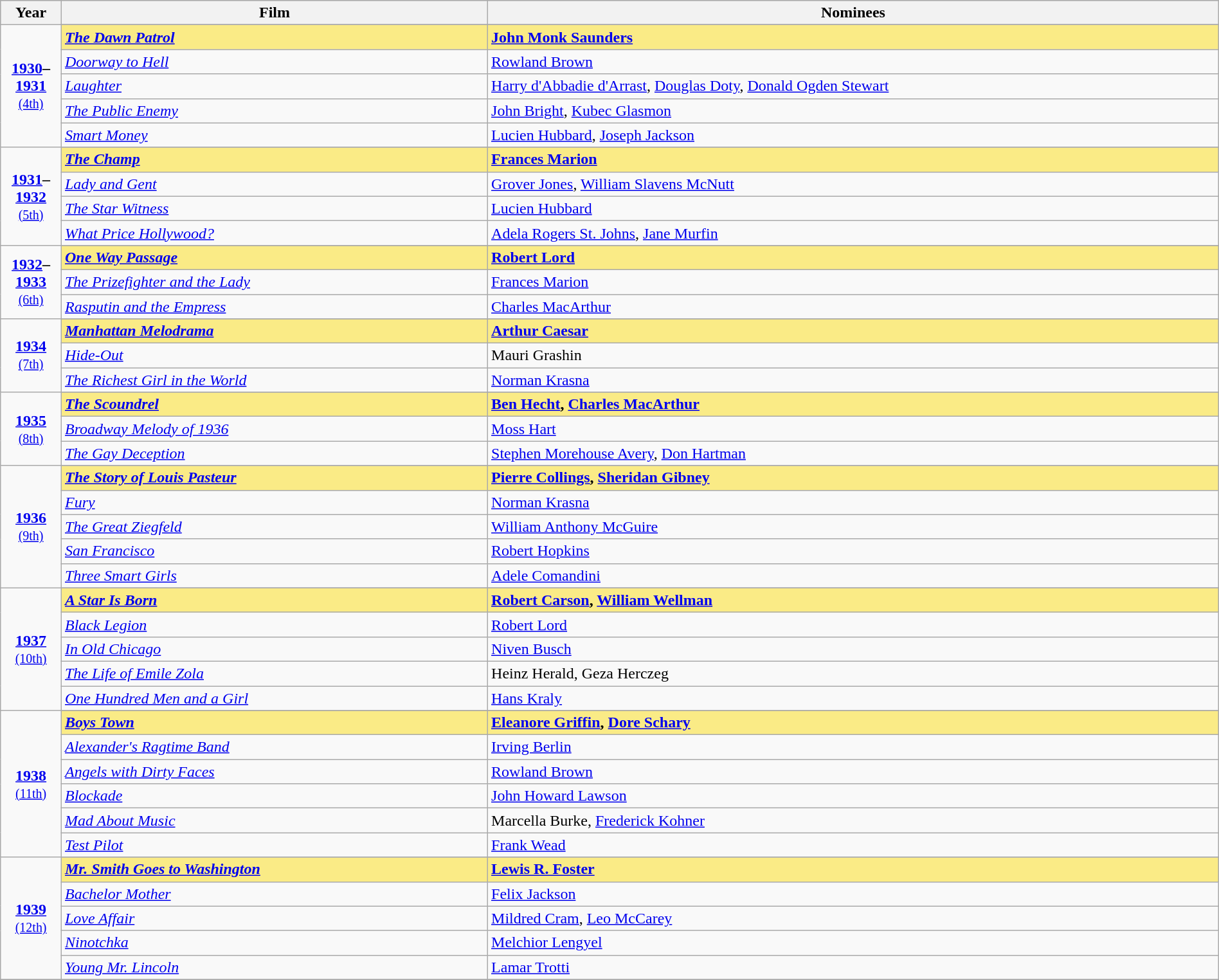<table class="wikitable" style="width:100%">
<tr bgcolor="#bebebe">
<th width="5%">Year</th>
<th width="35%">Film</th>
<th width="60%">Nominees</th>
</tr>
<tr>
<td rowspan=6 style="text-align:center"><strong><a href='#'>1930</a>–<a href='#'>1931</a></strong><br><small><a href='#'>(4th)</a></small></td>
</tr>
<tr style="background:#FAEB86">
<td><strong><em><a href='#'>The Dawn Patrol</a></em></strong></td>
<td><strong><a href='#'>John Monk Saunders</a></strong></td>
</tr>
<tr>
<td><em><a href='#'>Doorway to Hell</a></em></td>
<td><a href='#'>Rowland Brown</a></td>
</tr>
<tr>
<td><em><a href='#'>Laughter</a></em></td>
<td><a href='#'>Harry d'Abbadie d'Arrast</a>, <a href='#'>Douglas Doty</a>, <a href='#'>Donald Ogden Stewart</a></td>
</tr>
<tr>
<td><em><a href='#'>The Public Enemy</a></em></td>
<td><a href='#'>John Bright</a>, <a href='#'>Kubec Glasmon</a></td>
</tr>
<tr>
<td><em><a href='#'>Smart Money</a></em></td>
<td><a href='#'>Lucien Hubbard</a>, <a href='#'>Joseph Jackson</a></td>
</tr>
<tr>
<td rowspan=5 style="text-align:center"><strong><a href='#'>1931</a>–<a href='#'>1932</a></strong><br><small><a href='#'>(5th)</a></small></td>
</tr>
<tr style="background:#FAEB86">
<td><strong><em><a href='#'>The Champ</a></em></strong></td>
<td><strong><a href='#'>Frances Marion</a></strong></td>
</tr>
<tr>
<td><em><a href='#'>Lady and Gent</a></em></td>
<td><a href='#'>Grover Jones</a>, <a href='#'>William Slavens McNutt</a></td>
</tr>
<tr>
<td><em><a href='#'>The Star Witness</a></em></td>
<td><a href='#'>Lucien Hubbard</a></td>
</tr>
<tr>
<td><em><a href='#'>What Price Hollywood?</a></em></td>
<td><a href='#'>Adela Rogers St. Johns</a>, <a href='#'>Jane Murfin</a></td>
</tr>
<tr>
<td rowspan=4 style="text-align:center"><strong><a href='#'>1932</a>–<a href='#'>1933</a></strong><br><small><a href='#'>(6th)</a></small></td>
</tr>
<tr style="background:#FAEB86">
<td><strong><em><a href='#'>One Way Passage</a></em></strong></td>
<td><strong><a href='#'>Robert Lord</a></strong></td>
</tr>
<tr>
<td><em><a href='#'>The Prizefighter and the Lady</a></em></td>
<td><a href='#'>Frances Marion</a></td>
</tr>
<tr>
<td><em><a href='#'>Rasputin and the Empress</a></em></td>
<td><a href='#'>Charles MacArthur</a></td>
</tr>
<tr>
<td rowspan=4 style="text-align:center"><strong><a href='#'>1934</a></strong><br><small><a href='#'>(7th)</a></small></td>
</tr>
<tr style="background:#FAEB86">
<td><strong><em><a href='#'>Manhattan Melodrama</a></em></strong></td>
<td><strong><a href='#'>Arthur Caesar</a></strong></td>
</tr>
<tr>
<td><em><a href='#'>Hide-Out</a></em></td>
<td>Mauri Grashin</td>
</tr>
<tr>
<td><em><a href='#'>The Richest Girl in the World</a></em></td>
<td><a href='#'>Norman Krasna</a></td>
</tr>
<tr>
<td rowspan=4 style="text-align:center"><strong><a href='#'>1935</a></strong><br><small><a href='#'>(8th)</a></small><br></td>
</tr>
<tr style="background:#FAEB86">
<td><strong><em><a href='#'>The Scoundrel</a></em></strong></td>
<td><strong><a href='#'>Ben Hecht</a>, <a href='#'>Charles MacArthur</a></strong></td>
</tr>
<tr>
<td><em><a href='#'>Broadway Melody of 1936</a></em></td>
<td><a href='#'>Moss Hart</a></td>
</tr>
<tr>
<td><em><a href='#'>The Gay Deception</a></em></td>
<td><a href='#'>Stephen Morehouse Avery</a>, <a href='#'>Don Hartman</a></td>
</tr>
<tr>
<td rowspan=6 style="text-align:center"><strong><a href='#'>1936</a></strong><br><small><a href='#'>(9th)</a></small></td>
</tr>
<tr style="background:#FAEB86">
<td><strong><em><a href='#'>The Story of Louis Pasteur</a></em></strong></td>
<td><strong><a href='#'>Pierre Collings</a>, <a href='#'>Sheridan Gibney</a></strong></td>
</tr>
<tr>
<td><em><a href='#'>Fury</a></em></td>
<td><a href='#'>Norman Krasna</a></td>
</tr>
<tr>
<td><em><a href='#'>The Great Ziegfeld</a></em></td>
<td><a href='#'>William Anthony McGuire</a></td>
</tr>
<tr>
<td><em><a href='#'>San Francisco</a></em></td>
<td><a href='#'>Robert Hopkins</a></td>
</tr>
<tr>
<td><em><a href='#'>Three Smart Girls</a></em></td>
<td><a href='#'>Adele Comandini</a></td>
</tr>
<tr>
<td rowspan=6 style="text-align:center"><strong><a href='#'>1937</a></strong><br><small><a href='#'>(10th)</a></small></td>
</tr>
<tr style="background:#FAEB86">
<td><strong><em><a href='#'>A Star Is Born</a></em></strong></td>
<td><strong><a href='#'>Robert Carson</a>, <a href='#'>William Wellman</a></strong></td>
</tr>
<tr>
<td><em><a href='#'>Black Legion</a></em></td>
<td><a href='#'>Robert Lord</a></td>
</tr>
<tr>
<td><em><a href='#'>In Old Chicago</a></em></td>
<td><a href='#'>Niven Busch</a></td>
</tr>
<tr>
<td><em><a href='#'>The Life of Emile Zola</a></em></td>
<td>Heinz Herald, Geza Herczeg</td>
</tr>
<tr>
<td><em><a href='#'>One Hundred Men and a Girl</a></em></td>
<td><a href='#'>Hans Kraly</a></td>
</tr>
<tr>
<td rowspan=7 style="text-align:center"><strong><a href='#'>1938</a></strong><br><small><a href='#'>(11th)</a></small></td>
</tr>
<tr style="background:#FAEB86">
<td><strong><em><a href='#'>Boys Town</a></em></strong></td>
<td><strong><a href='#'>Eleanore Griffin</a>, <a href='#'>Dore Schary</a></strong></td>
</tr>
<tr>
<td><em><a href='#'>Alexander's Ragtime Band</a></em></td>
<td><a href='#'>Irving Berlin</a></td>
</tr>
<tr>
<td><em><a href='#'>Angels with Dirty Faces</a></em></td>
<td><a href='#'>Rowland Brown</a></td>
</tr>
<tr>
<td><em><a href='#'>Blockade</a></em></td>
<td><a href='#'>John Howard Lawson</a></td>
</tr>
<tr>
<td><em><a href='#'>Mad About Music</a></em></td>
<td>Marcella Burke, <a href='#'>Frederick Kohner</a></td>
</tr>
<tr>
<td><em><a href='#'>Test Pilot</a></em></td>
<td><a href='#'>Frank Wead</a></td>
</tr>
<tr>
<td rowspan=6 style="text-align:center"><strong><a href='#'>1939</a></strong><br><small><a href='#'>(12th)</a></small></td>
</tr>
<tr style="background:#FAEB86">
<td><strong><em><a href='#'>Mr. Smith Goes to Washington</a></em></strong></td>
<td><strong><a href='#'>Lewis R. Foster</a></strong></td>
</tr>
<tr>
<td><em><a href='#'>Bachelor Mother</a></em></td>
<td><a href='#'>Felix Jackson</a></td>
</tr>
<tr>
<td><em><a href='#'>Love Affair</a></em></td>
<td><a href='#'>Mildred Cram</a>, <a href='#'>Leo McCarey</a></td>
</tr>
<tr>
<td><em><a href='#'>Ninotchka</a></em></td>
<td><a href='#'>Melchior Lengyel</a></td>
</tr>
<tr>
<td><em><a href='#'>Young Mr. Lincoln</a></em></td>
<td><a href='#'>Lamar Trotti</a></td>
</tr>
<tr>
</tr>
</table>
